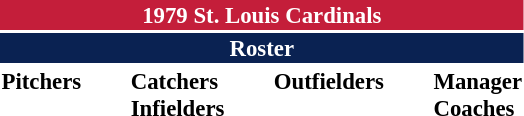<table class="toccolours" style="font-size: 95%;">
<tr>
<th colspan="10" style="background-color: #c41e3a; color: white; text-align: center;">1979 St. Louis Cardinals</th>
</tr>
<tr>
<td colspan="10" style="background-color: #0a2252; color: white; text-align: center;"><strong>Roster</strong></td>
</tr>
<tr>
<td valign="top"><strong>Pitchers</strong><br>














</td>
<td width="25px"></td>
<td valign="top"><strong>Catchers</strong><br>


<strong>Infielders</strong>







</td>
<td width="25px"></td>
<td valign="top"><strong>Outfielders</strong><br>








</td>
<td width="25px"></td>
<td valign="top"><strong>Manager</strong><br>
<strong>Coaches</strong>




</td>
</tr>
</table>
